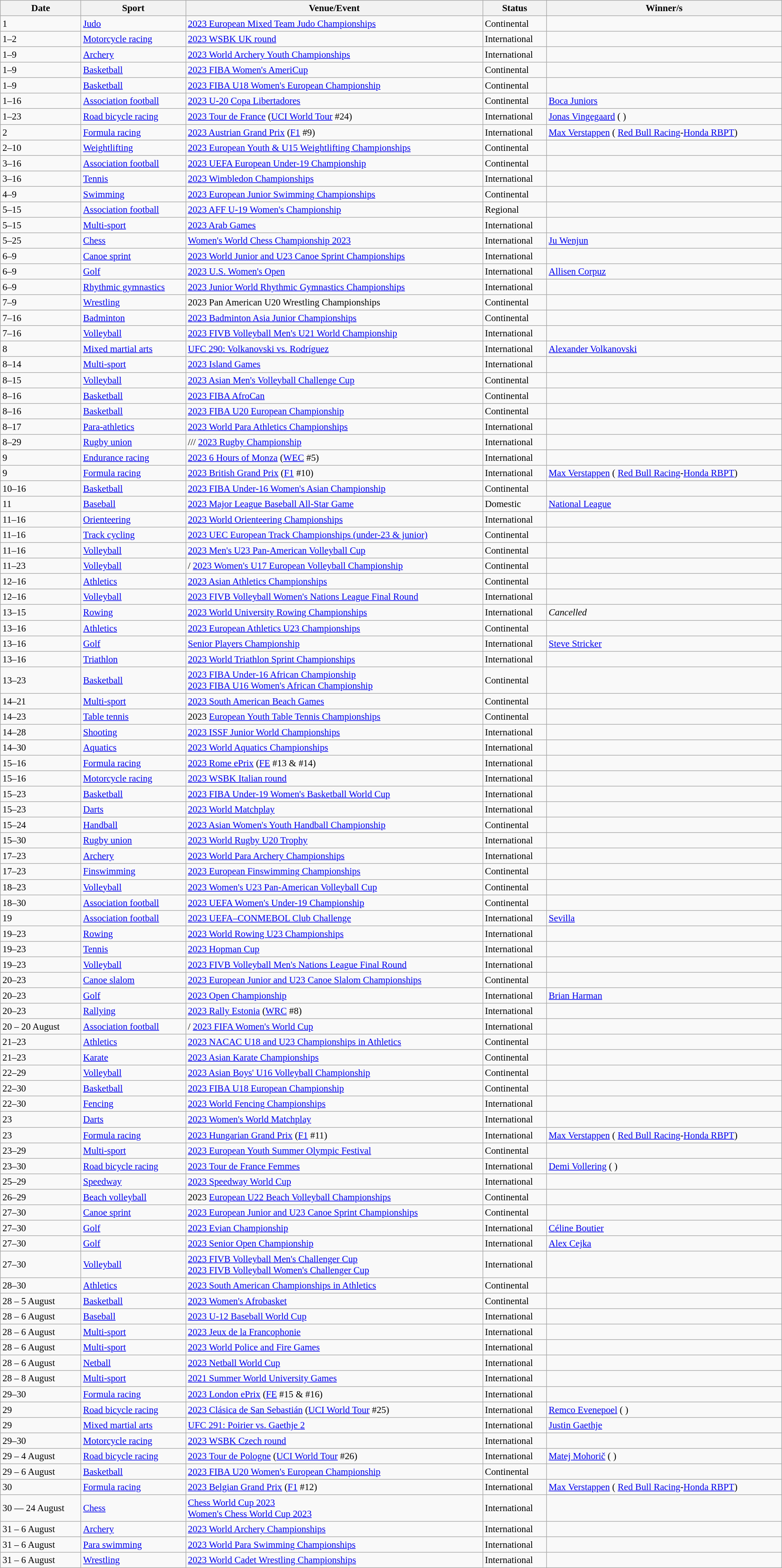<table class="wikitable source" style="font-size:95%; width: 100%">
<tr>
<th>Date</th>
<th>Sport</th>
<th>Venue/Event</th>
<th>Status</th>
<th>Winner/s</th>
</tr>
<tr>
<td>1</td>
<td><a href='#'>Judo</a></td>
<td> <a href='#'>2023 European Mixed Team Judo Championships</a></td>
<td>Continental</td>
<td></td>
</tr>
<tr>
<td>1–2</td>
<td><a href='#'>Motorcycle racing</a></td>
<td> <a href='#'>2023 WSBK UK round</a></td>
<td>International</td>
<td></td>
</tr>
<tr>
<td>1–9</td>
<td><a href='#'>Archery</a></td>
<td> <a href='#'>2023 World Archery Youth Championships</a></td>
<td>International</td>
<td></td>
</tr>
<tr>
<td>1–9</td>
<td><a href='#'>Basketball</a></td>
<td> <a href='#'>2023 FIBA Women's AmeriCup</a></td>
<td>Continental</td>
<td></td>
</tr>
<tr>
<td>1–9</td>
<td><a href='#'>Basketball</a></td>
<td> <a href='#'>2023 FIBA U18 Women's European Championship</a></td>
<td>Continental</td>
<td></td>
</tr>
<tr>
<td>1–16</td>
<td><a href='#'>Association football</a></td>
<td> <a href='#'>2023 U-20 Copa Libertadores</a></td>
<td>Continental</td>
<td> <a href='#'>Boca Juniors</a></td>
</tr>
<tr>
<td>1–23</td>
<td><a href='#'>Road bicycle racing</a></td>
<td> <a href='#'>2023 Tour de France</a> (<a href='#'>UCI World Tour</a> #24)</td>
<td>International</td>
<td> <a href='#'>Jonas Vingegaard</a> ( )</td>
</tr>
<tr>
<td>2</td>
<td><a href='#'>Formula racing</a></td>
<td> <a href='#'>2023 Austrian Grand Prix</a> (<a href='#'>F1</a> #9)</td>
<td>International</td>
<td> <a href='#'>Max Verstappen</a> ( <a href='#'>Red Bull Racing</a>-<a href='#'>Honda RBPT</a>)</td>
</tr>
<tr>
<td>2–10</td>
<td><a href='#'>Weightlifting</a></td>
<td> <a href='#'>2023 European Youth & U15 Weightlifting Championships</a></td>
<td>Continental</td>
<td></td>
</tr>
<tr>
<td>3–16</td>
<td><a href='#'>Association football</a></td>
<td> <a href='#'>2023 UEFA European Under-19 Championship</a></td>
<td>Continental</td>
<td></td>
</tr>
<tr>
<td>3–16</td>
<td><a href='#'>Tennis</a></td>
<td> <a href='#'>2023 Wimbledon Championships</a></td>
<td>International</td>
<td></td>
</tr>
<tr>
<td>4–9</td>
<td><a href='#'>Swimming</a></td>
<td> <a href='#'>2023 European Junior Swimming Championships</a></td>
<td>Continental</td>
<td></td>
</tr>
<tr>
<td>5–15</td>
<td><a href='#'>Association football</a></td>
<td> <a href='#'>2023 AFF U-19 Women's Championship</a></td>
<td>Regional</td>
<td></td>
</tr>
<tr>
<td>5–15</td>
<td><a href='#'>Multi-sport</a></td>
<td> <a href='#'>2023 Arab Games</a></td>
<td>International</td>
<td></td>
</tr>
<tr>
<td>5–25</td>
<td><a href='#'>Chess</a></td>
<td> <a href='#'>Women's World Chess Championship 2023</a></td>
<td>International</td>
<td> <a href='#'>Ju Wenjun</a></td>
</tr>
<tr>
<td>6–9</td>
<td><a href='#'>Canoe sprint</a></td>
<td> <a href='#'>2023 World Junior and U23 Canoe Sprint Championships</a></td>
<td>International</td>
<td></td>
</tr>
<tr>
<td>6–9</td>
<td><a href='#'>Golf</a></td>
<td> <a href='#'>2023 U.S. Women's Open</a></td>
<td>International</td>
<td> <a href='#'>Allisen Corpuz</a></td>
</tr>
<tr>
<td>6–9</td>
<td><a href='#'>Rhythmic gymnastics</a></td>
<td> <a href='#'>2023 Junior World Rhythmic Gymnastics Championships</a></td>
<td>International</td>
<td></td>
</tr>
<tr>
<td>7–9</td>
<td><a href='#'>Wrestling</a></td>
<td> 2023 Pan American U20 Wrestling Championships</td>
<td>Continental</td>
<td></td>
</tr>
<tr>
<td>7–16</td>
<td><a href='#'>Badminton</a></td>
<td> <a href='#'>2023 Badminton Asia Junior Championships</a></td>
<td>Continental</td>
<td></td>
</tr>
<tr>
<td>7–16</td>
<td><a href='#'>Volleyball</a></td>
<td> <a href='#'>2023 FIVB Volleyball Men's U21 World Championship</a></td>
<td>International</td>
<td></td>
</tr>
<tr>
<td>8</td>
<td><a href='#'>Mixed martial arts</a></td>
<td> <a href='#'>UFC 290: Volkanovski vs. Rodríguez</a></td>
<td>International</td>
<td> <a href='#'>Alexander Volkanovski</a></td>
</tr>
<tr>
<td>8–14</td>
<td><a href='#'>Multi-sport</a></td>
<td> <a href='#'>2023 Island Games</a></td>
<td>International</td>
<td></td>
</tr>
<tr>
<td>8–15</td>
<td><a href='#'>Volleyball</a></td>
<td> <a href='#'>2023 Asian Men's Volleyball Challenge Cup</a></td>
<td>Continental</td>
<td></td>
</tr>
<tr>
<td>8–16</td>
<td><a href='#'>Basketball</a></td>
<td> <a href='#'>2023 FIBA AfroCan</a></td>
<td>Continental</td>
<td></td>
</tr>
<tr>
<td>8–16</td>
<td><a href='#'>Basketball</a></td>
<td> <a href='#'>2023 FIBA U20 European Championship</a></td>
<td>Continental</td>
<td></td>
</tr>
<tr>
<td>8–17</td>
<td><a href='#'>Para-athletics</a></td>
<td> <a href='#'>2023 World Para Athletics Championships</a></td>
<td>International</td>
<td></td>
</tr>
<tr>
<td>8–29</td>
<td><a href='#'>Rugby union</a></td>
<td>/// <a href='#'>2023 Rugby Championship</a></td>
<td>International</td>
<td></td>
</tr>
<tr>
<td>9</td>
<td><a href='#'>Endurance racing</a></td>
<td> <a href='#'>2023 6 Hours of Monza</a> (<a href='#'>WEC</a> #5)</td>
<td>International</td>
<td></td>
</tr>
<tr>
<td>9</td>
<td><a href='#'>Formula racing</a></td>
<td> <a href='#'>2023 British Grand Prix</a> (<a href='#'>F1</a> #10)</td>
<td>International</td>
<td> <a href='#'>Max Verstappen</a> ( <a href='#'>Red Bull Racing</a>-<a href='#'>Honda RBPT</a>)</td>
</tr>
<tr>
<td>10–16</td>
<td><a href='#'>Basketball</a></td>
<td> <a href='#'>2023 FIBA Under-16 Women's Asian Championship</a></td>
<td>Continental</td>
<td></td>
</tr>
<tr>
<td>11</td>
<td><a href='#'>Baseball</a></td>
<td> <a href='#'>2023 Major League Baseball All-Star Game</a></td>
<td>Domestic</td>
<td><a href='#'>National League</a></td>
</tr>
<tr>
<td>11–16</td>
<td><a href='#'>Orienteering</a></td>
<td> <a href='#'>2023 World Orienteering Championships</a></td>
<td>International</td>
<td></td>
</tr>
<tr>
<td>11–16</td>
<td><a href='#'>Track cycling</a></td>
<td> <a href='#'>2023 UEC European Track Championships (under-23 & junior)</a></td>
<td>Continental</td>
<td></td>
</tr>
<tr>
<td>11–16</td>
<td><a href='#'>Volleyball</a></td>
<td> <a href='#'>2023 Men's U23 Pan-American Volleyball Cup</a></td>
<td>Continental</td>
<td></td>
</tr>
<tr>
<td>11–23</td>
<td><a href='#'>Volleyball</a></td>
<td>/ <a href='#'>2023 Women's U17 European Volleyball Championship</a></td>
<td>Continental</td>
<td></td>
</tr>
<tr>
<td>12–16</td>
<td><a href='#'>Athletics</a></td>
<td> <a href='#'>2023 Asian Athletics Championships</a></td>
<td>Continental</td>
<td></td>
</tr>
<tr>
<td>12–16</td>
<td><a href='#'>Volleyball</a></td>
<td> <a href='#'>2023 FIVB Volleyball Women's Nations League Final Round</a></td>
<td>International</td>
<td></td>
</tr>
<tr>
<td>13–15</td>
<td><a href='#'>Rowing</a></td>
<td> <a href='#'>2023 World University Rowing Championships</a></td>
<td>International</td>
<td><em>Cancelled</em></td>
</tr>
<tr>
<td>13–16</td>
<td><a href='#'>Athletics</a></td>
<td> <a href='#'>2023 European Athletics U23 Championships</a></td>
<td>Continental</td>
<td></td>
</tr>
<tr>
<td>13–16</td>
<td><a href='#'>Golf</a></td>
<td> <a href='#'>Senior Players Championship</a></td>
<td>International</td>
<td> <a href='#'>Steve Stricker</a></td>
</tr>
<tr>
<td>13–16</td>
<td><a href='#'>Triathlon</a></td>
<td> <a href='#'>2023 World Triathlon Sprint Championships</a></td>
<td>International</td>
<td></td>
</tr>
<tr>
<td>13–23</td>
<td><a href='#'>Basketball</a></td>
<td> <a href='#'>2023 FIBA Under-16 African Championship</a><br> <a href='#'>2023 FIBA U16 Women's African Championship</a></td>
<td>Continental</td>
<td></td>
</tr>
<tr>
<td>14–21</td>
<td><a href='#'>Multi-sport</a></td>
<td> <a href='#'>2023 South American Beach Games</a></td>
<td>Continental</td>
<td></td>
</tr>
<tr>
<td>14–23</td>
<td><a href='#'>Table tennis</a></td>
<td> 2023 <a href='#'>European Youth Table Tennis Championships</a></td>
<td>Continental</td>
<td></td>
</tr>
<tr>
<td>14–28</td>
<td><a href='#'>Shooting</a></td>
<td> <a href='#'>2023 ISSF Junior World Championships</a></td>
<td>International</td>
<td></td>
</tr>
<tr>
<td>14–30</td>
<td><a href='#'>Aquatics</a></td>
<td> <a href='#'>2023 World Aquatics Championships</a></td>
<td>International</td>
<td></td>
</tr>
<tr>
<td>15–16</td>
<td><a href='#'>Formula racing</a></td>
<td> <a href='#'>2023 Rome ePrix</a> (<a href='#'>FE</a> #13 & #14)</td>
<td>International</td>
<td></td>
</tr>
<tr>
<td>15–16</td>
<td><a href='#'>Motorcycle racing</a></td>
<td> <a href='#'>2023 WSBK Italian round</a></td>
<td>International</td>
<td></td>
</tr>
<tr>
<td>15–23</td>
<td><a href='#'>Basketball</a></td>
<td> <a href='#'>2023 FIBA Under-19 Women's Basketball World Cup</a></td>
<td>International</td>
<td></td>
</tr>
<tr>
<td>15–23</td>
<td><a href='#'>Darts</a></td>
<td> <a href='#'>2023 World Matchplay</a></td>
<td>International</td>
<td></td>
</tr>
<tr>
<td>15–24</td>
<td><a href='#'>Handball</a></td>
<td> <a href='#'>2023 Asian Women's Youth Handball Championship</a></td>
<td>Continental</td>
<td></td>
</tr>
<tr>
<td>15–30</td>
<td><a href='#'>Rugby union</a></td>
<td> <a href='#'>2023 World Rugby U20 Trophy</a></td>
<td>International</td>
<td></td>
</tr>
<tr>
<td>17–23</td>
<td><a href='#'>Archery</a></td>
<td> <a href='#'>2023 World Para Archery Championships</a></td>
<td>International</td>
<td></td>
</tr>
<tr>
<td>17–23</td>
<td><a href='#'>Finswimming</a></td>
<td> <a href='#'>2023 European Finswimming Championships</a></td>
<td>Continental</td>
<td></td>
</tr>
<tr>
<td>18–23</td>
<td><a href='#'>Volleyball</a></td>
<td> <a href='#'>2023 Women's U23 Pan-American Volleyball Cup</a></td>
<td>Continental</td>
<td></td>
</tr>
<tr>
<td>18–30</td>
<td><a href='#'>Association football</a></td>
<td> <a href='#'>2023 UEFA Women's Under-19 Championship</a></td>
<td>Continental</td>
<td></td>
</tr>
<tr>
<td>19</td>
<td><a href='#'>Association football</a></td>
<td> <a href='#'>2023 UEFA–CONMEBOL Club Challenge</a></td>
<td>International</td>
<td> <a href='#'>Sevilla</a></td>
</tr>
<tr>
<td>19–23</td>
<td><a href='#'>Rowing</a></td>
<td> <a href='#'>2023 World Rowing U23 Championships</a></td>
<td>International</td>
<td></td>
</tr>
<tr>
<td>19–23</td>
<td><a href='#'>Tennis</a></td>
<td> <a href='#'>2023 Hopman Cup</a></td>
<td>International</td>
<td></td>
</tr>
<tr>
<td>19–23</td>
<td><a href='#'>Volleyball</a></td>
<td> <a href='#'>2023 FIVB Volleyball Men's Nations League Final Round</a></td>
<td>International</td>
<td></td>
</tr>
<tr>
<td>20–23</td>
<td><a href='#'>Canoe slalom</a></td>
<td> <a href='#'>2023 European Junior and U23 Canoe Slalom Championships</a></td>
<td>Continental</td>
<td></td>
</tr>
<tr>
<td>20–23</td>
<td><a href='#'>Golf</a></td>
<td> <a href='#'>2023 Open Championship</a></td>
<td>International</td>
<td> <a href='#'>Brian Harman</a></td>
</tr>
<tr>
<td>20–23</td>
<td><a href='#'>Rallying</a></td>
<td> <a href='#'>2023 Rally Estonia</a> (<a href='#'>WRC</a> #8)</td>
<td>International</td>
<td></td>
</tr>
<tr>
<td>20 – 20 August</td>
<td><a href='#'>Association football</a></td>
<td>/ <a href='#'>2023 FIFA Women's World Cup</a></td>
<td>International</td>
<td></td>
</tr>
<tr>
<td>21–23</td>
<td><a href='#'>Athletics</a></td>
<td> <a href='#'>2023 NACAC U18 and U23 Championships in Athletics</a></td>
<td>Continental</td>
<td></td>
</tr>
<tr>
<td>21–23</td>
<td><a href='#'>Karate</a></td>
<td> <a href='#'>2023 Asian Karate Championships</a></td>
<td>Continental</td>
<td></td>
</tr>
<tr>
<td>22–29</td>
<td><a href='#'>Volleyball</a></td>
<td> <a href='#'>2023 Asian Boys' U16 Volleyball Championship</a></td>
<td>Continental</td>
<td></td>
</tr>
<tr>
<td>22–30</td>
<td><a href='#'>Basketball</a></td>
<td> <a href='#'>2023 FIBA U18 European Championship</a></td>
<td>Continental</td>
<td></td>
</tr>
<tr>
<td>22–30</td>
<td><a href='#'>Fencing</a></td>
<td> <a href='#'>2023 World Fencing Championships</a></td>
<td>International</td>
<td></td>
</tr>
<tr>
<td>23</td>
<td><a href='#'>Darts</a></td>
<td> <a href='#'>2023 Women's World Matchplay</a></td>
<td>International</td>
<td></td>
</tr>
<tr>
<td>23</td>
<td><a href='#'>Formula racing</a></td>
<td> <a href='#'>2023 Hungarian Grand Prix</a> (<a href='#'>F1</a> #11)</td>
<td>International</td>
<td> <a href='#'>Max Verstappen</a> ( <a href='#'>Red Bull Racing</a>-<a href='#'>Honda RBPT</a>)</td>
</tr>
<tr>
<td>23–29</td>
<td><a href='#'>Multi-sport</a></td>
<td> <a href='#'>2023 European Youth Summer Olympic Festival</a></td>
<td>Continental</td>
<td></td>
</tr>
<tr>
<td>23–30</td>
<td><a href='#'>Road bicycle racing</a></td>
<td> <a href='#'>2023 Tour de France Femmes</a></td>
<td>International</td>
<td> <a href='#'>Demi Vollering</a> ( )</td>
</tr>
<tr>
<td>25–29</td>
<td><a href='#'>Speedway</a></td>
<td> <a href='#'>2023 Speedway World Cup</a></td>
<td>International</td>
<td></td>
</tr>
<tr>
<td>26–29</td>
<td><a href='#'>Beach volleyball</a></td>
<td> 2023 <a href='#'>European U22 Beach Volleyball Championships</a></td>
<td>Continental</td>
<td></td>
</tr>
<tr>
<td>27–30</td>
<td><a href='#'>Canoe sprint</a></td>
<td> <a href='#'>2023 European Junior and U23 Canoe Sprint Championships</a></td>
<td>Continental</td>
<td></td>
</tr>
<tr>
<td>27–30</td>
<td><a href='#'>Golf</a></td>
<td> <a href='#'>2023 Evian Championship</a></td>
<td>International</td>
<td> <a href='#'>Céline Boutier</a></td>
</tr>
<tr>
<td>27–30</td>
<td><a href='#'>Golf</a></td>
<td> <a href='#'>2023 Senior Open Championship</a></td>
<td>International</td>
<td> <a href='#'>Alex Cejka</a></td>
</tr>
<tr>
<td>27–30</td>
<td><a href='#'>Volleyball</a></td>
<td> <a href='#'>2023 FIVB Volleyball Men's Challenger Cup</a><br> <a href='#'>2023 FIVB Volleyball Women's Challenger Cup</a></td>
<td>International</td>
<td></td>
</tr>
<tr>
<td>28–30</td>
<td><a href='#'>Athletics</a></td>
<td> <a href='#'>2023 South American Championships in Athletics</a></td>
<td>Continental</td>
<td></td>
</tr>
<tr>
<td>28 – 5 August</td>
<td><a href='#'>Basketball</a></td>
<td> <a href='#'>2023 Women's Afrobasket</a></td>
<td>Continental</td>
<td></td>
</tr>
<tr>
<td>28 – 6 August</td>
<td><a href='#'>Baseball</a></td>
<td> <a href='#'>2023 U-12 Baseball World Cup</a></td>
<td>International</td>
<td></td>
</tr>
<tr>
<td>28 – 6 August</td>
<td><a href='#'>Multi-sport</a></td>
<td> <a href='#'>2023 Jeux de la Francophonie</a></td>
<td>International</td>
<td></td>
</tr>
<tr>
<td>28 – 6 August</td>
<td><a href='#'>Multi-sport</a></td>
<td> <a href='#'>2023 World Police and Fire Games</a></td>
<td>International</td>
<td></td>
</tr>
<tr>
<td>28 – 6 August</td>
<td><a href='#'>Netball</a></td>
<td> <a href='#'>2023 Netball World Cup</a></td>
<td>International</td>
<td></td>
</tr>
<tr>
<td>28 – 8 August</td>
<td><a href='#'>Multi-sport</a></td>
<td> <a href='#'>2021 Summer World University Games</a></td>
<td>International</td>
<td></td>
</tr>
<tr>
<td>29–30</td>
<td><a href='#'>Formula racing</a></td>
<td> <a href='#'>2023 London ePrix</a> (<a href='#'>FE</a> #15 & #16)</td>
<td>International</td>
<td></td>
</tr>
<tr>
<td>29</td>
<td><a href='#'>Road bicycle racing</a></td>
<td> <a href='#'>2023 Clásica de San Sebastián</a> (<a href='#'>UCI World Tour</a> #25)</td>
<td>International</td>
<td> <a href='#'>Remco Evenepoel</a> ( )</td>
</tr>
<tr>
<td>29</td>
<td><a href='#'>Mixed martial arts</a></td>
<td> <a href='#'>UFC 291: Poirier vs. Gaethje 2</a></td>
<td>International</td>
<td> <a href='#'>Justin Gaethje</a></td>
</tr>
<tr>
<td>29–30</td>
<td><a href='#'>Motorcycle racing</a></td>
<td> <a href='#'>2023 WSBK Czech round</a></td>
<td>International</td>
<td></td>
</tr>
<tr>
<td>29 – 4 August</td>
<td><a href='#'>Road bicycle racing</a></td>
<td> <a href='#'>2023 Tour de Pologne</a> (<a href='#'>UCI World Tour</a> #26)</td>
<td>International</td>
<td> <a href='#'>Matej Mohorič</a> ( )</td>
</tr>
<tr>
<td>29 – 6 August</td>
<td><a href='#'>Basketball</a></td>
<td> <a href='#'>2023 FIBA U20 Women's European Championship</a></td>
<td>Continental</td>
<td></td>
</tr>
<tr>
<td>30</td>
<td><a href='#'>Formula racing</a></td>
<td> <a href='#'>2023 Belgian Grand Prix</a> (<a href='#'>F1</a> #12)</td>
<td>International</td>
<td> <a href='#'>Max Verstappen</a> ( <a href='#'>Red Bull Racing</a>-<a href='#'>Honda RBPT</a>)</td>
</tr>
<tr>
<td>30 — 24 August</td>
<td><a href='#'>Chess</a></td>
<td> <a href='#'>Chess World Cup 2023</a><br> <a href='#'>Women's Chess World Cup 2023</a></td>
<td>International</td>
<td></td>
</tr>
<tr>
<td>31 – 6 August</td>
<td><a href='#'>Archery</a></td>
<td> <a href='#'>2023 World Archery Championships</a></td>
<td>International</td>
<td></td>
</tr>
<tr>
<td>31 – 6 August</td>
<td><a href='#'>Para swimming</a></td>
<td> <a href='#'>2023 World Para Swimming Championships</a></td>
<td>International</td>
<td></td>
</tr>
<tr>
<td>31 – 6 August</td>
<td><a href='#'>Wrestling</a></td>
<td> <a href='#'>2023 World Cadet Wrestling Championships</a></td>
<td>International</td>
<td></td>
</tr>
</table>
